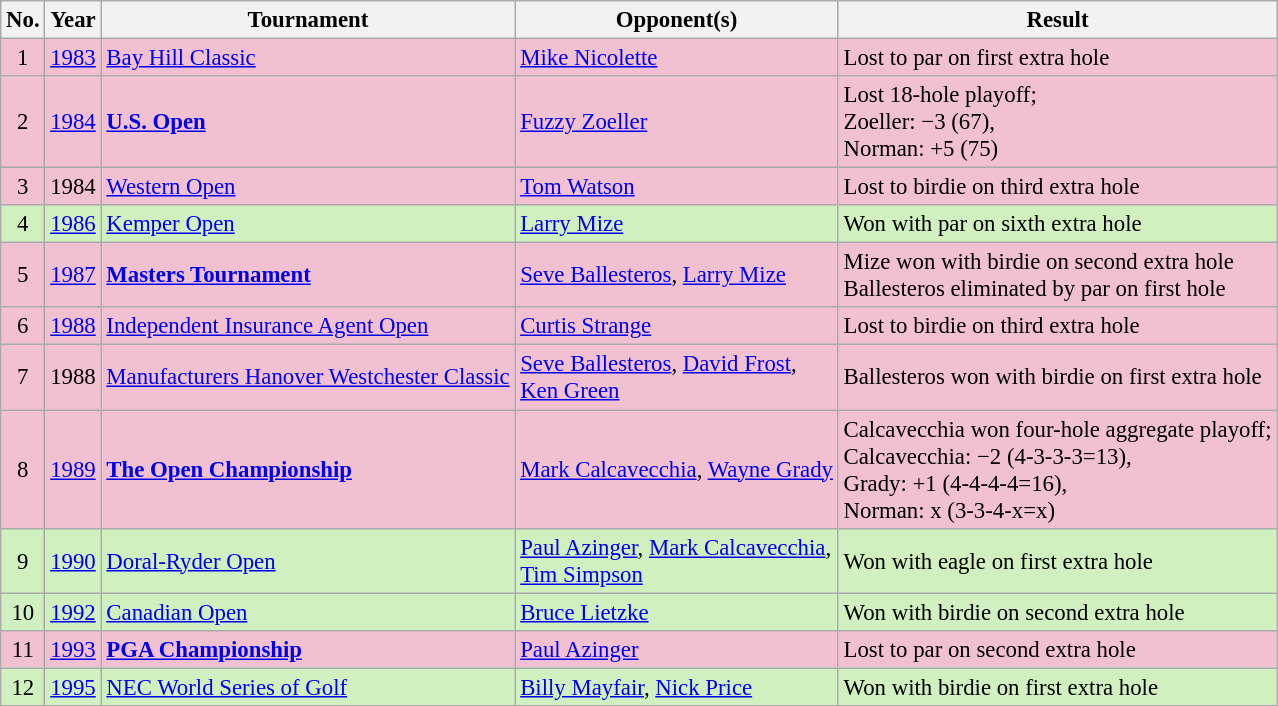<table class="wikitable" style="font-size:95%;">
<tr>
<th>No.</th>
<th>Year</th>
<th>Tournament</th>
<th>Opponent(s)</th>
<th>Result</th>
</tr>
<tr style="background:#F2C1D1;">
<td align=center>1</td>
<td><a href='#'>1983</a></td>
<td><a href='#'>Bay Hill Classic</a></td>
<td> <a href='#'>Mike Nicolette</a></td>
<td>Lost to par on first extra hole</td>
</tr>
<tr style="background:#F2C1D1;">
<td align=center>2</td>
<td><a href='#'>1984</a></td>
<td><strong><a href='#'>U.S. Open</a></strong></td>
<td> <a href='#'>Fuzzy Zoeller</a></td>
<td>Lost 18-hole playoff;<br>Zoeller: −3 (67),<br>Norman: +5 (75)</td>
</tr>
<tr style="background:#F2C1D1;">
<td align=center>3</td>
<td>1984</td>
<td><a href='#'>Western Open</a></td>
<td> <a href='#'>Tom Watson</a></td>
<td>Lost to birdie on third extra hole</td>
</tr>
<tr style="background:#D0F0C0;">
<td align=center>4</td>
<td><a href='#'>1986</a></td>
<td><a href='#'>Kemper Open</a></td>
<td> <a href='#'>Larry Mize</a></td>
<td>Won with par on sixth extra hole</td>
</tr>
<tr style="background:#F2C1D1;">
<td align=center>5</td>
<td><a href='#'>1987</a></td>
<td><strong><a href='#'>Masters Tournament</a></strong></td>
<td> <a href='#'>Seve Ballesteros</a>,  <a href='#'>Larry Mize</a></td>
<td>Mize won with birdie on second extra hole<br>Ballesteros eliminated by par on first hole</td>
</tr>
<tr style="background:#F2C1D1;">
<td align=center>6</td>
<td><a href='#'>1988</a></td>
<td><a href='#'>Independent Insurance Agent Open</a></td>
<td> <a href='#'>Curtis Strange</a></td>
<td>Lost to birdie on third extra hole</td>
</tr>
<tr style="background:#F2C1D1;">
<td align=center>7</td>
<td>1988</td>
<td><a href='#'>Manufacturers Hanover Westchester Classic</a></td>
<td> <a href='#'>Seve Ballesteros</a>,  <a href='#'>David Frost</a>,<br> <a href='#'>Ken Green</a></td>
<td>Ballesteros won with birdie on first extra hole</td>
</tr>
<tr style="background:#F2C1D1;">
<td align=center>8</td>
<td><a href='#'>1989</a></td>
<td><strong><a href='#'>The Open Championship</a></strong></td>
<td> <a href='#'>Mark Calcavecchia</a>,  <a href='#'>Wayne Grady</a></td>
<td>Calcavecchia won four-hole aggregate playoff;<br>Calcavecchia: −2 (4-3-3-3=13),<br>Grady: +1 (4-4-4-4=16),<br>Norman: x (3-3-4-x=x)</td>
</tr>
<tr style="background:#D0F0C0;">
<td align=center>9</td>
<td><a href='#'>1990</a></td>
<td><a href='#'>Doral-Ryder Open</a></td>
<td> <a href='#'>Paul Azinger</a>,  <a href='#'>Mark Calcavecchia</a>,<br> <a href='#'>Tim Simpson</a></td>
<td>Won with eagle on first extra hole</td>
</tr>
<tr style="background:#D0F0C0;">
<td align=center>10</td>
<td><a href='#'>1992</a></td>
<td><a href='#'>Canadian Open</a></td>
<td> <a href='#'>Bruce Lietzke</a></td>
<td>Won with birdie on second extra hole</td>
</tr>
<tr style="background:#F2C1D1;">
<td align=center>11</td>
<td><a href='#'>1993</a></td>
<td><strong><a href='#'>PGA Championship</a></strong></td>
<td> <a href='#'>Paul Azinger</a></td>
<td>Lost to par on second extra hole</td>
</tr>
<tr style="background:#D0F0C0;">
<td align=center>12</td>
<td><a href='#'>1995</a></td>
<td><a href='#'>NEC World Series of Golf</a></td>
<td> <a href='#'>Billy Mayfair</a>,  <a href='#'>Nick Price</a></td>
<td>Won with birdie on first extra hole</td>
</tr>
</table>
